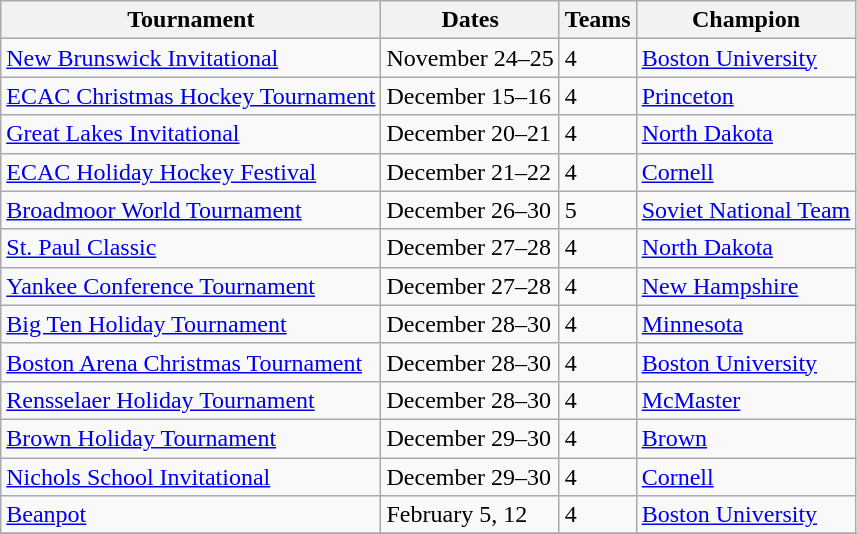<table class="wikitable">
<tr>
<th>Tournament</th>
<th>Dates</th>
<th>Teams</th>
<th>Champion</th>
</tr>
<tr>
<td><a href='#'>New Brunswick Invitational</a></td>
<td>November 24–25</td>
<td>4</td>
<td><a href='#'>Boston University</a></td>
</tr>
<tr>
<td><a href='#'>ECAC Christmas Hockey Tournament</a></td>
<td>December 15–16</td>
<td>4</td>
<td><a href='#'>Princeton</a></td>
</tr>
<tr>
<td><a href='#'>Great Lakes Invitational</a></td>
<td>December 20–21</td>
<td>4</td>
<td><a href='#'>North Dakota</a></td>
</tr>
<tr>
<td><a href='#'>ECAC Holiday Hockey Festival</a></td>
<td>December 21–22</td>
<td>4</td>
<td><a href='#'>Cornell</a></td>
</tr>
<tr>
<td><a href='#'>Broadmoor World Tournament</a></td>
<td>December 26–30</td>
<td>5</td>
<td><a href='#'>Soviet National Team</a></td>
</tr>
<tr>
<td><a href='#'>St. Paul Classic</a></td>
<td>December 27–28</td>
<td>4</td>
<td><a href='#'>North Dakota</a></td>
</tr>
<tr>
<td><a href='#'>Yankee Conference Tournament</a></td>
<td>December 27–28</td>
<td>4</td>
<td><a href='#'>New Hampshire</a></td>
</tr>
<tr>
<td><a href='#'>Big Ten Holiday Tournament</a></td>
<td>December 28–30</td>
<td>4</td>
<td><a href='#'>Minnesota</a></td>
</tr>
<tr>
<td><a href='#'>Boston Arena Christmas Tournament</a></td>
<td>December 28–30</td>
<td>4</td>
<td><a href='#'>Boston University</a></td>
</tr>
<tr>
<td><a href='#'>Rensselaer Holiday Tournament</a></td>
<td>December 28–30</td>
<td>4</td>
<td><a href='#'>McMaster</a></td>
</tr>
<tr>
<td><a href='#'>Brown Holiday Tournament</a></td>
<td>December 29–30</td>
<td>4</td>
<td><a href='#'>Brown</a></td>
</tr>
<tr>
<td><a href='#'>Nichols School Invitational</a></td>
<td>December 29–30</td>
<td>4</td>
<td><a href='#'>Cornell</a></td>
</tr>
<tr>
<td><a href='#'>Beanpot</a></td>
<td>February 5, 12</td>
<td>4</td>
<td><a href='#'>Boston University</a></td>
</tr>
<tr>
</tr>
</table>
